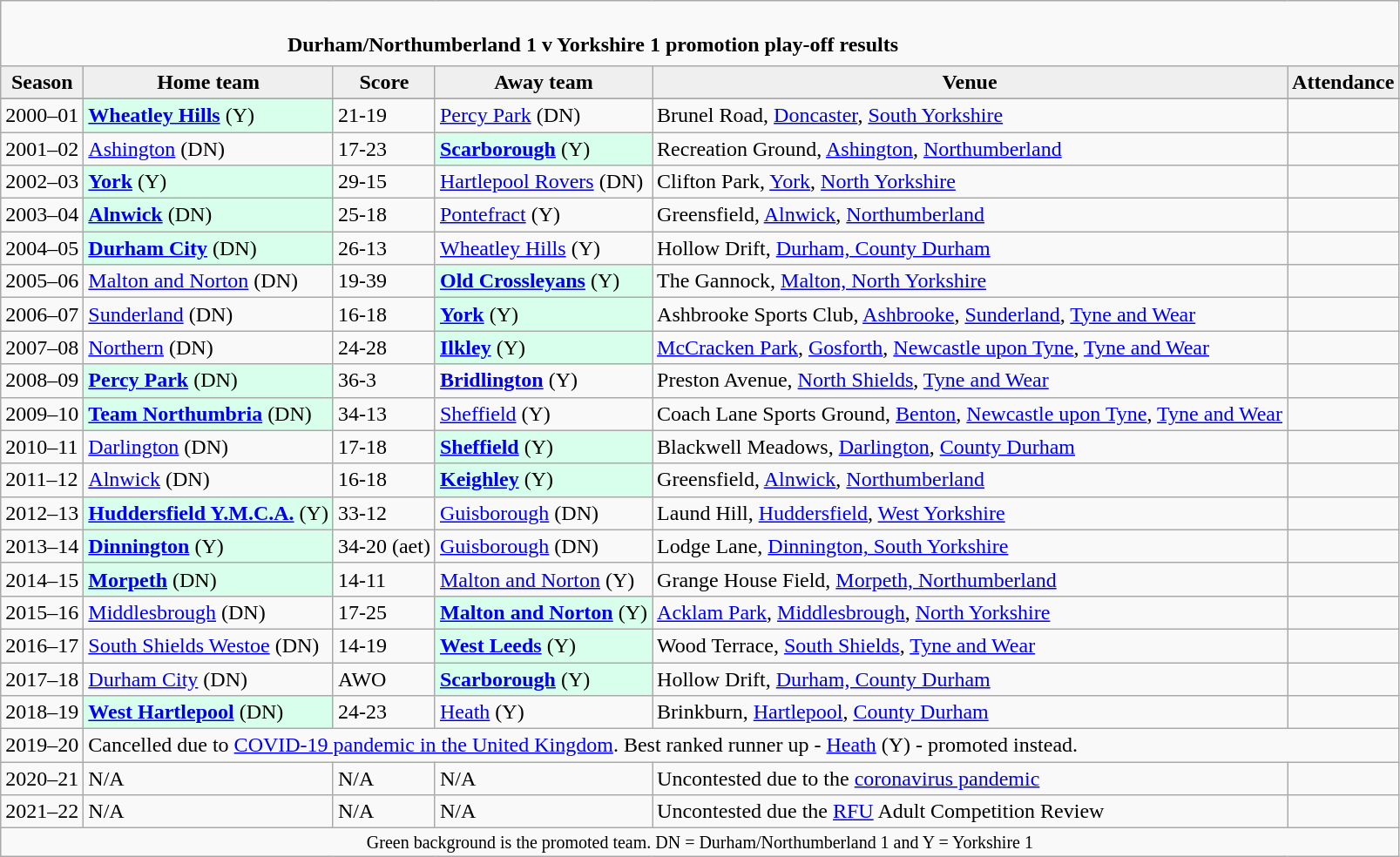<table class="wikitable" style="text-align: left;">
<tr>
<td colspan="6" cellpadding="0" cellspacing="0"><br><table border="0" style="width:100%;" cellpadding="0" cellspacing="0">
<tr>
<td style="width:20%; border:0;"></td>
<td style="border:0;"><strong>Durham/Northumberland 1 v Yorkshire 1 promotion play-off results</strong></td>
<td style="width:20%; border:0;"></td>
</tr>
</table>
</td>
</tr>
<tr>
<th style="background:#efefef;">Season</th>
<th style="background:#efefef">Home team</th>
<th style="background:#efefef">Score</th>
<th style="background:#efefef">Away team</th>
<th style="background:#efefef">Venue</th>
<th style="background:#efefef">Attendance</th>
</tr>
<tr align=left>
</tr>
<tr>
<td>2000–01</td>
<td style="background:#d8ffeb;"><strong><a href='#'>Wheatley Hills</a></strong> (Y)</td>
<td>21-19</td>
<td><a href='#'>Percy Park</a> (DN)</td>
<td>Brunel Road, <a href='#'>Doncaster</a>, <a href='#'>South Yorkshire</a></td>
<td></td>
</tr>
<tr>
<td>2001–02</td>
<td><a href='#'>Ashington</a> (DN)</td>
<td>17-23</td>
<td style="background:#d8ffeb;"><strong><a href='#'>Scarborough</a></strong> (Y)</td>
<td>Recreation Ground, <a href='#'>Ashington</a>, <a href='#'>Northumberland</a></td>
<td></td>
</tr>
<tr>
<td>2002–03</td>
<td style="background:#d8ffeb;"><strong><a href='#'>York</a></strong> (Y)</td>
<td>29-15</td>
<td><a href='#'>Hartlepool Rovers</a> (DN)</td>
<td>Clifton Park, <a href='#'>York</a>, <a href='#'>North Yorkshire</a></td>
<td></td>
</tr>
<tr>
<td>2003–04</td>
<td style="background:#d8ffeb;"><strong><a href='#'>Alnwick</a></strong> (DN)</td>
<td>25-18</td>
<td><a href='#'>Pontefract</a> (Y)</td>
<td>Greensfield, <a href='#'>Alnwick</a>, <a href='#'>Northumberland</a></td>
<td></td>
</tr>
<tr>
<td>2004–05</td>
<td style="background:#d8ffeb;"><strong><a href='#'>Durham City</a></strong> (DN)</td>
<td>26-13</td>
<td><a href='#'>Wheatley Hills</a> (Y)</td>
<td>Hollow Drift, <a href='#'>Durham, County Durham</a></td>
<td></td>
</tr>
<tr>
<td>2005–06</td>
<td><a href='#'>Malton and Norton</a> (DN)</td>
<td>19-39</td>
<td style="background:#d8ffeb;"><strong><a href='#'>Old Crossleyans</a></strong> (Y)</td>
<td>The Gannock, <a href='#'>Malton, North Yorkshire</a></td>
<td></td>
</tr>
<tr>
<td>2006–07</td>
<td><a href='#'>Sunderland</a> (DN)</td>
<td>16-18</td>
<td style="background:#d8ffeb;"><strong><a href='#'>York</a></strong> (Y)</td>
<td>Ashbrooke Sports Club, <a href='#'>Ashbrooke</a>, <a href='#'>Sunderland</a>, <a href='#'>Tyne and Wear</a></td>
<td></td>
</tr>
<tr>
<td>2007–08</td>
<td><a href='#'>Northern</a> (DN)</td>
<td>24-28</td>
<td style="background:#d8ffeb;"><strong><a href='#'>Ilkley</a></strong> (Y)</td>
<td><a href='#'>McCracken Park</a>, <a href='#'>Gosforth</a>, <a href='#'>Newcastle upon Tyne</a>, <a href='#'>Tyne and Wear</a></td>
<td></td>
</tr>
<tr>
<td>2008–09</td>
<td style="background:#d8ffeb;"><strong><a href='#'>Percy Park</a></strong> (DN)</td>
<td>36-3</td>
<td><strong><a href='#'>Bridlington</a></strong> (Y)</td>
<td>Preston Avenue, <a href='#'>North Shields</a>, <a href='#'>Tyne and Wear</a></td>
<td></td>
</tr>
<tr>
<td>2009–10</td>
<td style="background:#d8ffeb;"><strong><a href='#'>Team Northumbria</a></strong> (DN)</td>
<td>34-13</td>
<td><a href='#'>Sheffield</a> (Y)</td>
<td>Coach Lane Sports Ground, <a href='#'>Benton</a>, <a href='#'>Newcastle upon Tyne</a>, <a href='#'>Tyne and Wear</a></td>
<td></td>
</tr>
<tr>
<td>2010–11</td>
<td><a href='#'>Darlington</a> (DN)</td>
<td>17-18</td>
<td style="background:#d8ffeb;"><strong><a href='#'>Sheffield</a></strong> (Y)</td>
<td>Blackwell Meadows, <a href='#'>Darlington</a>, <a href='#'>County Durham</a></td>
<td></td>
</tr>
<tr>
<td>2011–12</td>
<td><a href='#'>Alnwick</a> (DN)</td>
<td>16-18</td>
<td style="background:#d8ffeb;"><strong><a href='#'>Keighley</a></strong> (Y)</td>
<td>Greensfield, <a href='#'>Alnwick</a>, <a href='#'>Northumberland</a></td>
<td></td>
</tr>
<tr>
<td>2012–13</td>
<td style="background:#d8ffeb;"><strong><a href='#'>Huddersfield Y.M.C.A.</a></strong> (Y)</td>
<td>33-12</td>
<td><a href='#'>Guisborough</a> (DN)</td>
<td>Laund Hill, <a href='#'>Huddersfield</a>, <a href='#'>West Yorkshire</a></td>
<td></td>
</tr>
<tr>
<td>2013–14</td>
<td style="background:#d8ffeb;"><strong><a href='#'>Dinnington</a></strong> (Y)</td>
<td>34-20 (aet)</td>
<td><a href='#'>Guisborough</a> (DN)</td>
<td>Lodge Lane, <a href='#'>Dinnington, South Yorkshire</a></td>
<td></td>
</tr>
<tr>
<td>2014–15</td>
<td style="background:#d8ffeb;"><strong><a href='#'>Morpeth</a></strong> (DN)</td>
<td>14-11</td>
<td><a href='#'>Malton and Norton</a> (Y)</td>
<td>Grange House Field, <a href='#'>Morpeth, Northumberland</a></td>
<td></td>
</tr>
<tr>
<td>2015–16</td>
<td><a href='#'>Middlesbrough</a> (DN)</td>
<td>17-25</td>
<td style="background:#d8ffeb;"><strong><a href='#'>Malton and Norton</a></strong> (Y)</td>
<td><a href='#'>Acklam Park</a>, <a href='#'>Middlesbrough</a>, <a href='#'>North Yorkshire</a></td>
<td></td>
</tr>
<tr>
<td>2016–17</td>
<td><a href='#'>South Shields Westoe</a> (DN)</td>
<td>14-19</td>
<td style="background:#d8ffeb;"><strong><a href='#'>West Leeds</a></strong> (Y)</td>
<td>Wood Terrace, <a href='#'>South Shields</a>, <a href='#'>Tyne and Wear</a></td>
<td></td>
</tr>
<tr>
<td>2017–18</td>
<td><a href='#'>Durham City</a> (DN)</td>
<td>AWO</td>
<td style="background:#d8ffeb;"><strong><a href='#'>Scarborough</a></strong> (Y)</td>
<td>Hollow Drift, <a href='#'>Durham, County Durham</a></td>
<td></td>
</tr>
<tr>
<td>2018–19</td>
<td style="background:#d8ffeb;"><strong><a href='#'>West Hartlepool</a></strong> (DN)</td>
<td>24-23</td>
<td><a href='#'>Heath</a> (Y)</td>
<td>Brinkburn, <a href='#'>Hartlepool</a>, <a href='#'>County Durham</a></td>
<td></td>
</tr>
<tr>
<td>2019–20</td>
<td colspan=6>Cancelled due to <a href='#'>COVID-19 pandemic in the United Kingdom</a>. Best ranked runner up - <a href='#'>Heath</a> (Y) - promoted instead.</td>
</tr>
<tr>
<td>2020–21</td>
<td>N/A</td>
<td>N/A</td>
<td>N/A</td>
<td>Uncontested due to the <a href='#'>coronavirus pandemic</a></td>
<td></td>
</tr>
<tr>
<td>2021–22</td>
<td>N/A</td>
<td>N/A</td>
<td>N/A</td>
<td>Uncontested due the <a href='#'>RFU</a> Adult Competition Review</td>
<td></td>
</tr>
<tr>
<td colspan="6"  style="border:0; font-size:smaller; text-align:center;">Green background is the promoted team. DN = Durham/Northumberland 1 and Y = Yorkshire 1</td>
</tr>
<tr>
</tr>
</table>
